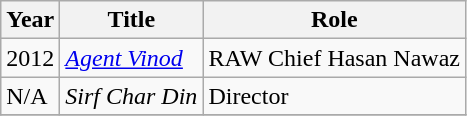<table class="wikitable sortable">
<tr>
<th>Year</th>
<th>Title</th>
<th>Role</th>
</tr>
<tr>
<td>2012</td>
<td><a href='#'><em>Agent Vinod </em></a></td>
<td>RAW Chief Hasan Nawaz</td>
</tr>
<tr>
<td>N/A</td>
<td><em>Sirf Char Din</em></td>
<td>Director</td>
</tr>
<tr>
</tr>
</table>
